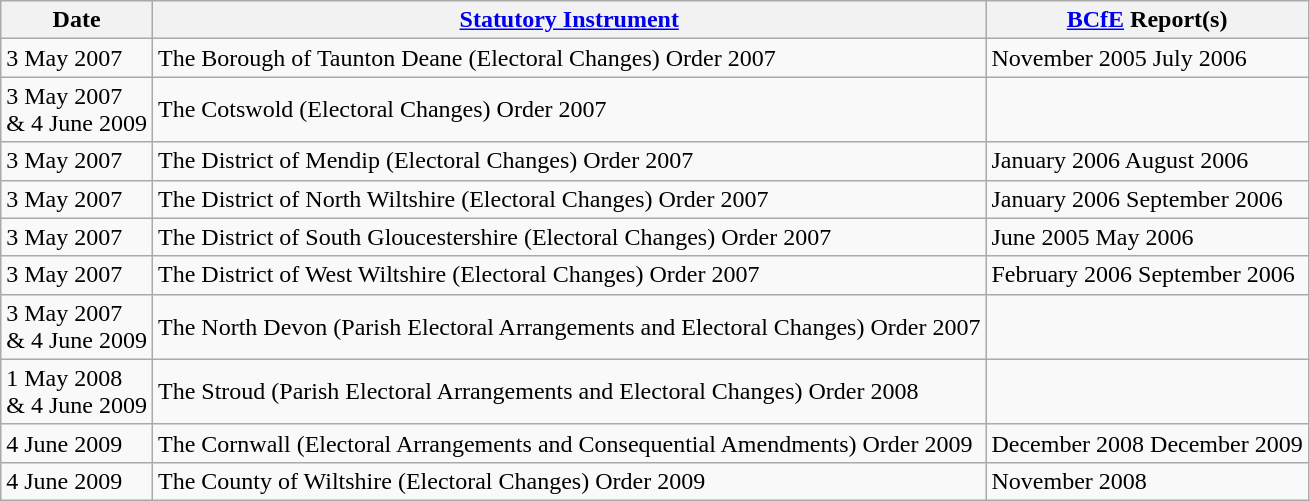<table class="wikitable sortable">
<tr>
<th>Date</th>
<th><a href='#'>Statutory Instrument</a></th>
<th><a href='#'>BCfE</a> Report(s)</th>
</tr>
<tr>
<td>3 May 2007</td>
<td>The Borough of Taunton Deane (Electoral Changes) Order 2007</td>
<td> November 2005  July 2006</td>
</tr>
<tr>
<td>3 May 2007<br>& 4 June 2009</td>
<td>The Cotswold (Electoral Changes) Order 2007</td>
<td></td>
</tr>
<tr>
<td>3 May 2007</td>
<td>The District of Mendip (Electoral Changes) Order 2007</td>
<td> January 2006	 August 2006</td>
</tr>
<tr>
<td>3 May 2007</td>
<td>The District of North Wiltshire (Electoral Changes) Order 2007</td>
<td> January 2006	 September 2006</td>
</tr>
<tr>
<td>3 May 2007</td>
<td>The District of South Gloucestershire (Electoral Changes) Order 2007</td>
<td> June 2005  May 2006</td>
</tr>
<tr>
<td>3 May 2007</td>
<td>The District of West Wiltshire (Electoral Changes) Order 2007</td>
<td> February 2006  September 2006</td>
</tr>
<tr>
<td>3 May 2007<br>& 4 June 2009</td>
<td>The North Devon (Parish Electoral Arrangements and Electoral Changes) Order 2007</td>
<td></td>
</tr>
<tr>
<td>1 May 2008<br>& 4 June 2009</td>
<td>The Stroud (Parish Electoral Arrangements and Electoral Changes) Order 2008</td>
<td></td>
</tr>
<tr>
<td>4 June 2009</td>
<td>The Cornwall (Electoral Arrangements and Consequential Amendments) Order 2009</td>
<td> December 2008  December 2009</td>
</tr>
<tr>
<td>4 June 2009</td>
<td>The County of Wiltshire (Electoral Changes) Order 2009</td>
<td> November 2008</td>
</tr>
</table>
